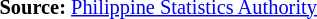<table style="font-size:85%;" '|>
<tr>
<td><br><p>
<strong>Source:</strong> <a href='#'>Philippine Statistics Authority</a>
</p></td>
</tr>
</table>
